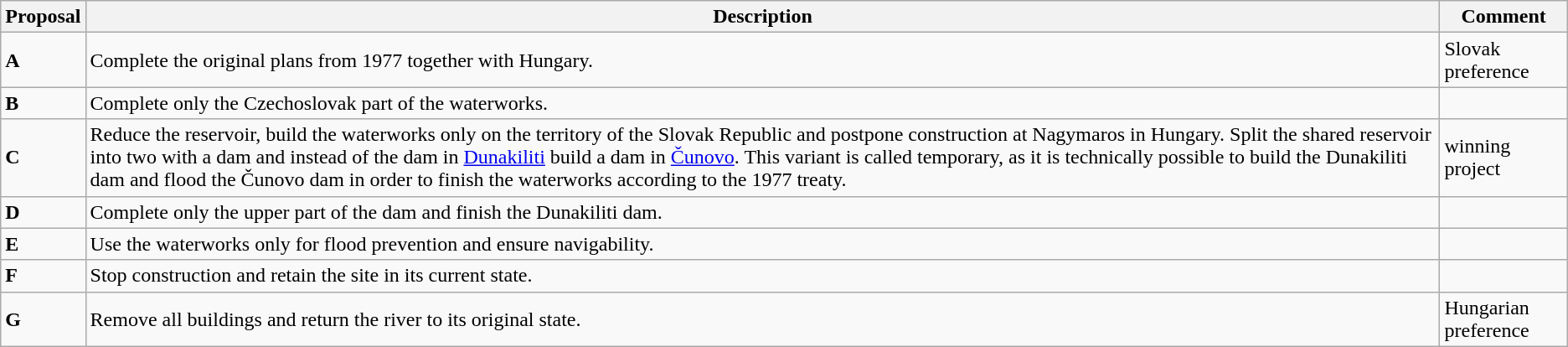<table class="wikitable">
<tr>
<th>Proposal</th>
<th>Description</th>
<th>Comment</th>
</tr>
<tr>
<td><strong>A</strong></td>
<td>Complete the original plans from 1977 together with Hungary.</td>
<td>Slovak preference</td>
</tr>
<tr>
<td><strong>B</strong></td>
<td>Complete only the Czechoslovak part of the waterworks.</td>
<td></td>
</tr>
<tr>
<td><strong>C</strong></td>
<td>Reduce the reservoir, build the waterworks only on the territory of the Slovak Republic and postpone construction at Nagymaros in Hungary. Split the shared reservoir into two with a dam and instead of the dam in <a href='#'>Dunakiliti</a> build a dam in <a href='#'>Čunovo</a>. This variant is called temporary, as it is technically possible to build the Dunakiliti dam and flood the Čunovo dam in order to finish the waterworks according to the 1977 treaty.</td>
<td>winning project</td>
</tr>
<tr>
<td><strong>D</strong></td>
<td>Complete only the upper part of the dam and finish the Dunakiliti dam.</td>
<td></td>
</tr>
<tr>
<td><strong>E</strong></td>
<td>Use the waterworks only for flood prevention and ensure navigability.</td>
<td></td>
</tr>
<tr>
<td><strong>F</strong></td>
<td>Stop construction and retain the site in its current state.</td>
<td></td>
</tr>
<tr>
<td><strong>G</strong></td>
<td>Remove all buildings and return the river to its original state.</td>
<td>Hungarian preference</td>
</tr>
</table>
